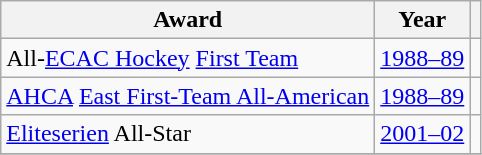<table class="wikitable">
<tr>
<th>Award</th>
<th>Year</th>
<th></th>
</tr>
<tr>
<td>All-<a href='#'>ECAC Hockey</a> <a href='#'>First Team</a></td>
<td><a href='#'>1988–89</a></td>
<td></td>
</tr>
<tr>
<td><a href='#'>AHCA</a> <a href='#'>East First-Team All-American</a></td>
<td><a href='#'>1988–89</a></td>
<td></td>
</tr>
<tr>
<td><a href='#'>Eliteserien</a> All-Star</td>
<td><a href='#'>2001–02</a></td>
<td></td>
</tr>
<tr>
</tr>
</table>
